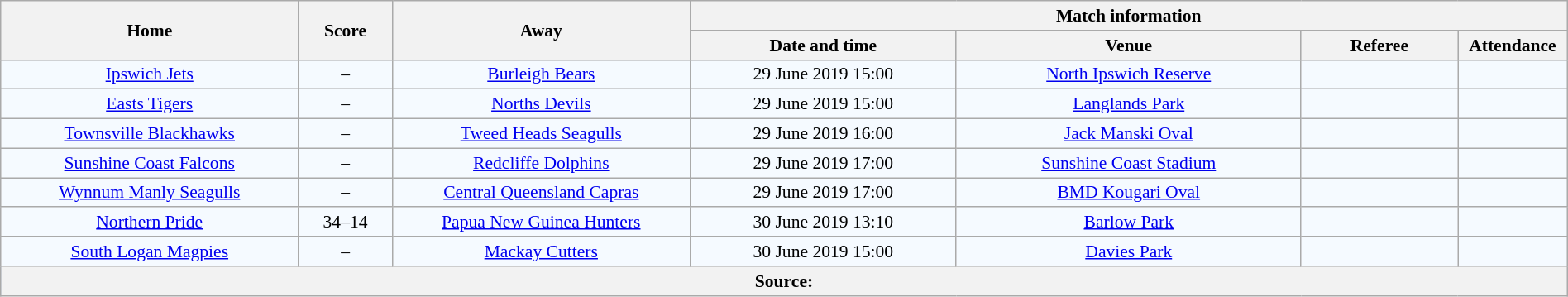<table class="wikitable" width="100%" style="border-collapse:collapse; font-size:90%; text-align:center;">
<tr>
<th rowspan="2" width="19%">Home</th>
<th rowspan="2" width="6%">Score</th>
<th rowspan="2" width="19%">Away</th>
<th colspan="4">Match information</th>
</tr>
<tr bgcolor="#CCCCCC">
<th width="17%">Date and time</th>
<th width="22%">Venue</th>
<th width="10%">Referee</th>
<th width="7%">Attendance</th>
</tr>
<tr bgcolor="#F5FAFF">
<td> <a href='#'>Ipswich Jets</a></td>
<td>–</td>
<td> <a href='#'>Burleigh Bears</a></td>
<td>29 June 2019 15:00</td>
<td><a href='#'>North Ipswich Reserve</a></td>
<td></td>
<td></td>
</tr>
<tr bgcolor="#F5FAFF">
<td> <a href='#'>Easts Tigers</a></td>
<td>–</td>
<td> <a href='#'>Norths Devils</a></td>
<td>29 June 2019 15:00</td>
<td><a href='#'>Langlands Park</a></td>
<td></td>
<td></td>
</tr>
<tr bgcolor="#F5FAFF">
<td> <a href='#'>Townsville Blackhawks</a></td>
<td>–</td>
<td> <a href='#'>Tweed Heads Seagulls</a></td>
<td>29 June 2019 16:00</td>
<td><a href='#'>Jack Manski Oval</a></td>
<td></td>
<td></td>
</tr>
<tr bgcolor="#F5FAFF">
<td> <a href='#'>Sunshine Coast Falcons</a></td>
<td>–</td>
<td> <a href='#'>Redcliffe Dolphins</a></td>
<td>29 June 2019 17:00</td>
<td><a href='#'>Sunshine Coast Stadium</a></td>
<td></td>
<td></td>
</tr>
<tr bgcolor="#F5FAFF">
<td> <a href='#'>Wynnum Manly Seagulls</a></td>
<td>–</td>
<td> <a href='#'>Central Queensland Capras</a></td>
<td>29 June 2019 17:00</td>
<td><a href='#'>BMD Kougari Oval</a></td>
<td></td>
<td></td>
</tr>
<tr bgcolor="#F5FAFF">
<td> <a href='#'>Northern Pride</a></td>
<td>34–14</td>
<td> <a href='#'>Papua New Guinea Hunters</a></td>
<td>30 June 2019 13:10</td>
<td><a href='#'>Barlow Park</a></td>
<td></td>
<td></td>
</tr>
<tr bgcolor="#F5FAFF">
<td> <a href='#'>South Logan Magpies</a></td>
<td>–</td>
<td> <a href='#'>Mackay Cutters</a></td>
<td>30 June 2019 15:00</td>
<td><a href='#'>Davies Park</a></td>
<td></td>
<td></td>
</tr>
<tr bgcolor="#C1D8FF">
<th colspan="7">Source:</th>
</tr>
</table>
